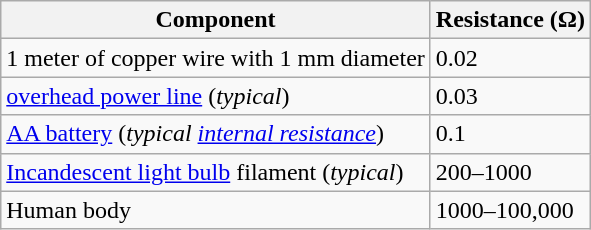<table class="wikitable">
<tr>
<th scope="col">Component</th>
<th scope="col">Resistance (Ω)</th>
</tr>
<tr>
<td>1 meter of copper wire with 1 mm diameter</td>
<td>0.02</td>
</tr>
<tr>
<td> <a href='#'>overhead power line</a> (<em>typical</em>)</td>
<td>0.03</td>
</tr>
<tr>
<td><a href='#'>AA battery</a> (<em>typical <a href='#'>internal resistance</a></em>)</td>
<td>0.1</td>
</tr>
<tr>
<td><a href='#'>Incandescent light bulb</a> filament (<em>typical</em>)</td>
<td>200–1000</td>
</tr>
<tr>
<td>Human body</td>
<td>1000–100,000</td>
</tr>
</table>
